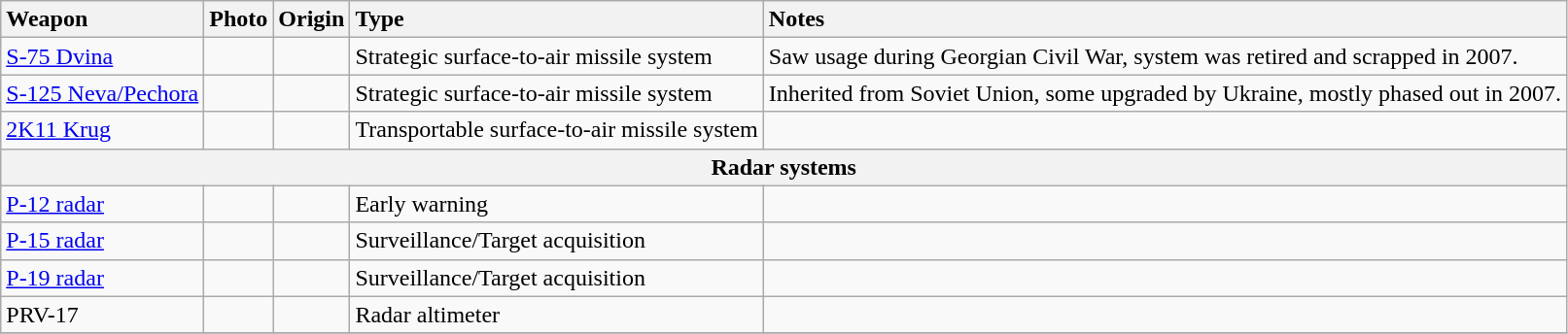<table class="wikitable">
<tr>
<th style="text-align: left;">Weapon</th>
<th style="text-align: left;">Photo</th>
<th style="text-align: left;">Origin</th>
<th style="text-align: left;">Type</th>
<th style="text-align: left;">Notes</th>
</tr>
<tr>
<td><a href='#'>S-75 Dvina</a></td>
<td></td>
<td></td>
<td>Strategic surface-to-air missile system</td>
<td>Saw usage during Georgian Civil War, system was retired and scrapped in 2007.</td>
</tr>
<tr>
<td><a href='#'>S-125 Neva/Pechora</a></td>
<td></td>
<td><br></td>
<td>Strategic surface-to-air missile system</td>
<td>Inherited from Soviet Union, some upgraded by Ukraine, mostly phased out in 2007.</td>
</tr>
<tr>
<td><a href='#'>2K11 Krug</a></td>
<td></td>
<td></td>
<td>Transportable surface-to-air missile system</td>
<td></td>
</tr>
<tr>
<th colspan="5">Radar systems</th>
</tr>
<tr>
<td><a href='#'>P-12 radar</a></td>
<td></td>
<td></td>
<td>Early warning</td>
<td></td>
</tr>
<tr>
<td><a href='#'>P-15 radar</a></td>
<td></td>
<td></td>
<td>Surveillance/Target acquisition</td>
<td></td>
</tr>
<tr>
<td><a href='#'>P-19 radar</a></td>
<td></td>
<td></td>
<td>Surveillance/Target acquisition</td>
<td></td>
</tr>
<tr>
<td>PRV-17</td>
<td></td>
<td></td>
<td>Radar altimeter</td>
<td></td>
</tr>
<tr>
</tr>
</table>
